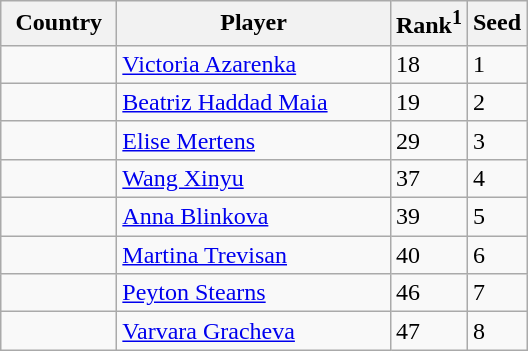<table class="sortable wikitable">
<tr>
<th width="70">Country</th>
<th width="175">Player</th>
<th>Rank<sup>1</sup></th>
<th>Seed</th>
</tr>
<tr>
<td></td>
<td><a href='#'>Victoria Azarenka</a></td>
<td>18</td>
<td>1</td>
</tr>
<tr>
<td></td>
<td><a href='#'>Beatriz Haddad Maia</a></td>
<td>19</td>
<td>2</td>
</tr>
<tr>
<td></td>
<td><a href='#'>Elise Mertens</a></td>
<td>29</td>
<td>3</td>
</tr>
<tr>
<td></td>
<td><a href='#'>Wang Xinyu</a></td>
<td>37</td>
<td>4</td>
</tr>
<tr>
<td></td>
<td><a href='#'>Anna Blinkova</a></td>
<td>39</td>
<td>5</td>
</tr>
<tr>
<td></td>
<td><a href='#'>Martina Trevisan</a></td>
<td>40</td>
<td>6</td>
</tr>
<tr>
<td></td>
<td><a href='#'>Peyton Stearns</a></td>
<td>46</td>
<td>7</td>
</tr>
<tr>
<td></td>
<td><a href='#'>Varvara Gracheva</a></td>
<td>47</td>
<td>8</td>
</tr>
</table>
